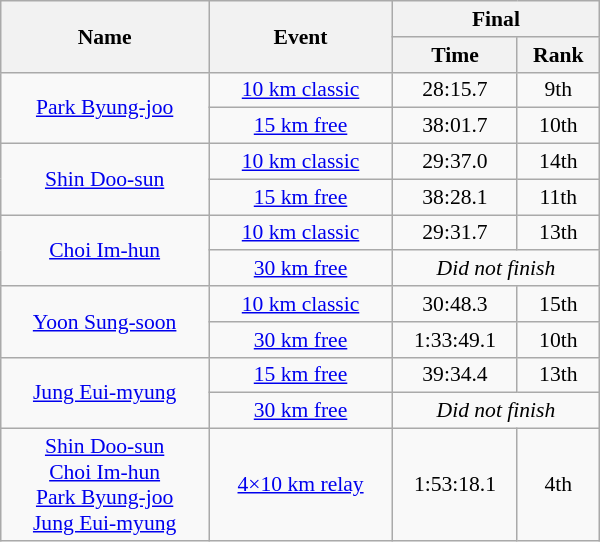<table class="wikitable" style="font-size:90%; text-align:center; width:400px">
<tr>
<th rowspan=2>Name</th>
<th rowspan=2>Event</th>
<th colspan=2>Final</th>
</tr>
<tr>
<th>Time</th>
<th>Rank</th>
</tr>
<tr>
<td rowspan=2><a href='#'>Park Byung-joo</a></td>
<td><a href='#'>10 km classic</a></td>
<td>28:15.7</td>
<td>9th</td>
</tr>
<tr>
<td><a href='#'>15 km free</a></td>
<td>38:01.7</td>
<td>10th</td>
</tr>
<tr>
<td rowspan=2><a href='#'>Shin Doo-sun</a></td>
<td><a href='#'>10 km classic</a></td>
<td>29:37.0</td>
<td>14th</td>
</tr>
<tr>
<td><a href='#'>15 km free</a></td>
<td>38:28.1</td>
<td>11th</td>
</tr>
<tr>
<td rowspan=2><a href='#'>Choi Im-hun</a></td>
<td><a href='#'>10 km classic</a></td>
<td>29:31.7</td>
<td>13th</td>
</tr>
<tr>
<td><a href='#'>30 km free</a></td>
<td colspan=2><em>Did not finish</em></td>
</tr>
<tr>
<td rowspan=2><a href='#'>Yoon Sung-soon</a></td>
<td><a href='#'>10 km classic</a></td>
<td>30:48.3</td>
<td>15th</td>
</tr>
<tr>
<td><a href='#'>30 km free</a></td>
<td>1:33:49.1</td>
<td>10th</td>
</tr>
<tr>
<td rowspan=2><a href='#'>Jung Eui-myung</a></td>
<td><a href='#'>15 km free</a></td>
<td>39:34.4</td>
<td>13th</td>
</tr>
<tr>
<td><a href='#'>30 km free</a></td>
<td colspan=2><em>Did not finish</em></td>
</tr>
<tr>
<td><a href='#'>Shin Doo-sun</a> <br> <a href='#'>Choi Im-hun</a> <br> <a href='#'>Park Byung-joo</a> <br> <a href='#'>Jung Eui-myung</a></td>
<td><a href='#'>4×10 km relay</a></td>
<td>1:53:18.1</td>
<td>4th</td>
</tr>
</table>
